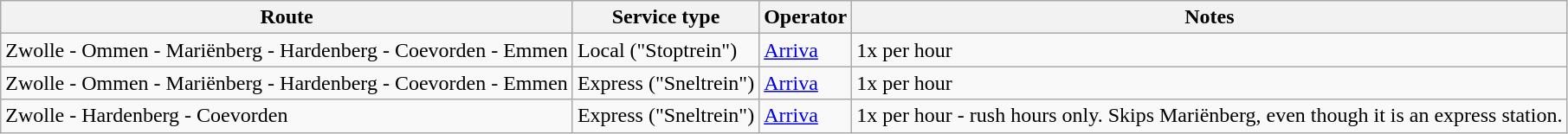<table class="wikitable">
<tr>
<th>Route</th>
<th>Service type</th>
<th>Operator</th>
<th>Notes</th>
</tr>
<tr>
<td>Zwolle - Ommen - Mariënberg - Hardenberg - Coevorden - Emmen</td>
<td>Local ("Stoptrein")</td>
<td><a href='#'>Arriva</a></td>
<td>1x per hour</td>
</tr>
<tr>
<td>Zwolle - Ommen - Mariënberg - Hardenberg - Coevorden - Emmen</td>
<td>Express ("Sneltrein")</td>
<td><a href='#'>Arriva</a></td>
<td>1x per hour</td>
</tr>
<tr>
<td>Zwolle - Hardenberg - Coevorden</td>
<td>Express ("Sneltrein")</td>
<td><a href='#'>Arriva</a></td>
<td>1x per hour - rush hours only. Skips Mariënberg, even though it is an express station.</td>
</tr>
</table>
